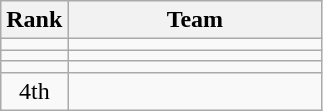<table class=wikitable style="text-align:center;">
<tr>
<th>Rank</th>
<th width=162>Team</th>
</tr>
<tr>
<td></td>
<td align=left></td>
</tr>
<tr>
<td></td>
<td align=left></td>
</tr>
<tr>
<td></td>
<td align=left></td>
</tr>
<tr>
<td>4th</td>
<td align=left></td>
</tr>
</table>
